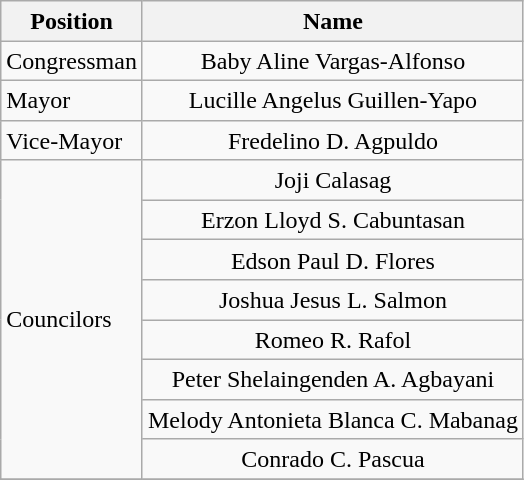<table class="wikitable" style="line-height:1.20em; font-size:100%;">
<tr>
<th>Position</th>
<th>Name</th>
</tr>
<tr>
<td>Congressman</td>
<td style="text-align:center;">Baby Aline Vargas-Alfonso</td>
</tr>
<tr>
<td>Mayor</td>
<td style="text-align:center;">Lucille Angelus Guillen-Yapo</td>
</tr>
<tr>
<td>Vice-Mayor</td>
<td style="text-align:center;">Fredelino D. Agpuldo</td>
</tr>
<tr>
<td rowspan=8>Councilors</td>
<td style="text-align:center;">Joji Calasag</td>
</tr>
<tr>
<td style="text-align:center;">Erzon Lloyd S. Cabuntasan</td>
</tr>
<tr>
<td style="text-align:center;">Edson Paul D. Flores</td>
</tr>
<tr>
<td style="text-align:center;">Joshua Jesus L. Salmon</td>
</tr>
<tr>
<td style="text-align:center;">Romeo R. Rafol</td>
</tr>
<tr>
<td style="text-align:center;">Peter Shelaingenden A. Agbayani</td>
</tr>
<tr>
<td style="text-align:center;">Melody Antonieta Blanca C. Mabanag</td>
</tr>
<tr>
<td style="text-align:center;">Conrado C. Pascua</td>
</tr>
<tr>
</tr>
</table>
